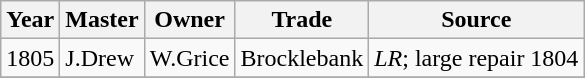<table class=" wikitable">
<tr>
<th>Year</th>
<th>Master</th>
<th>Owner</th>
<th>Trade</th>
<th>Source</th>
</tr>
<tr>
<td>1805</td>
<td>J.Drew</td>
<td>W.Grice</td>
<td>Brocklebank</td>
<td><em>LR</em>; large repair 1804</td>
</tr>
<tr>
</tr>
</table>
